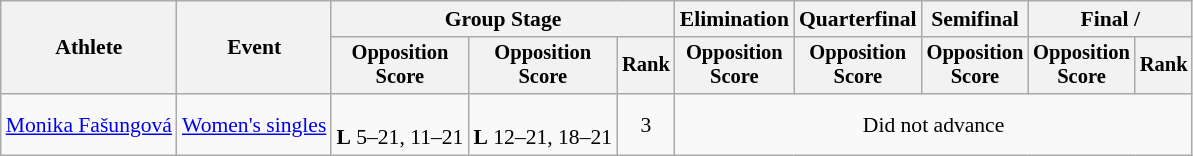<table class="wikitable" style="font-size:90%">
<tr>
<th rowspan=2>Athlete</th>
<th rowspan=2>Event</th>
<th colspan=3>Group Stage</th>
<th>Elimination</th>
<th>Quarterfinal</th>
<th>Semifinal</th>
<th colspan=2>Final / </th>
</tr>
<tr style="font-size:95%">
<th>Opposition<br>Score</th>
<th>Opposition<br>Score</th>
<th>Rank</th>
<th>Opposition<br>Score</th>
<th>Opposition<br>Score</th>
<th>Opposition<br>Score</th>
<th>Opposition<br>Score</th>
<th>Rank</th>
</tr>
<tr align=center>
<td align=left><a href='#'>Monika Fašungová</a></td>
<td align=left><a href='#'>Women's singles</a></td>
<td><br><strong>L</strong> 5–21, 11–21</td>
<td><br><strong>L</strong> 12–21, 18–21</td>
<td>3</td>
<td colspan=5>Did not advance</td>
</tr>
</table>
